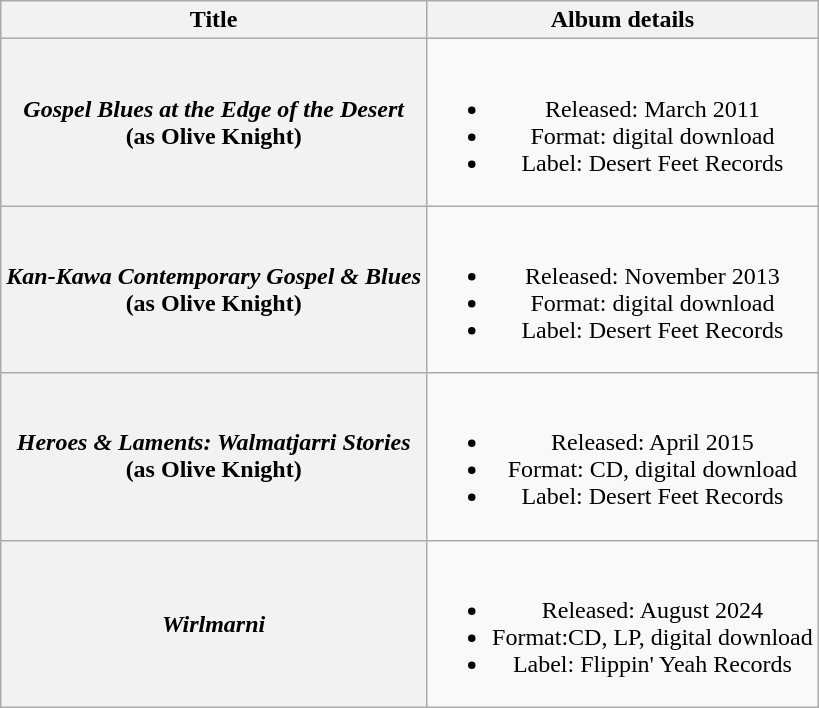<table class="wikitable plainrowheaders" style="text-align:center;;">
<tr>
<th scope="col">Title</th>
<th scope="col">Album details</th>
</tr>
<tr>
<th scope="row"><em>Gospel Blues at the Edge of the Desert</em> <br> (as Olive Knight)</th>
<td><br><ul><li>Released: March 2011</li><li>Format: digital download</li><li>Label: Desert Feet Records</li></ul></td>
</tr>
<tr>
<th scope="row"><em>Kan-Kawa Contemporary Gospel & Blues</em> <br> (as Olive Knight)</th>
<td><br><ul><li>Released: November 2013</li><li>Format: digital download</li><li>Label: Desert Feet Records</li></ul></td>
</tr>
<tr>
<th scope="row"><em>Heroes & Laments: Walmatjarri Stories</em> <br> (as Olive Knight)</th>
<td><br><ul><li>Released: April 2015</li><li>Format: CD, digital download</li><li>Label: Desert Feet Records</li></ul></td>
</tr>
<tr>
<th scope="row"><em>Wirlmarni</em></th>
<td><br><ul><li>Released: August 2024</li><li>Format:CD, LP, digital download</li><li>Label: Flippin' Yeah Records</li></ul></td>
</tr>
</table>
